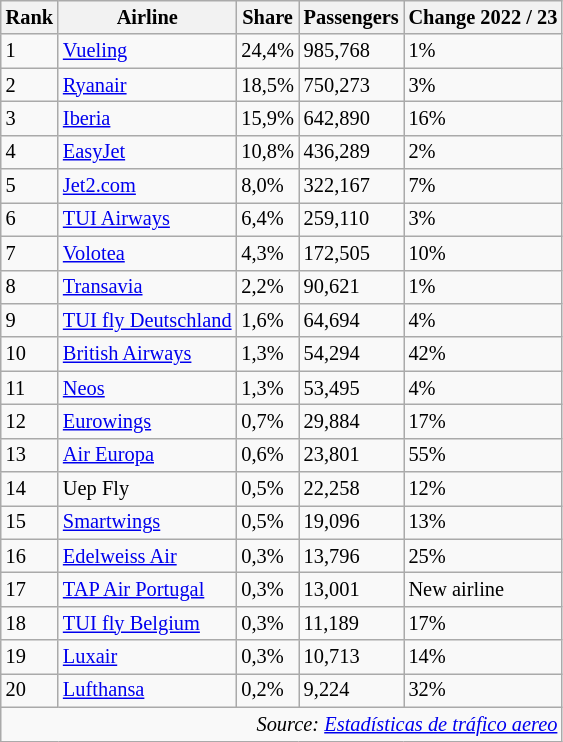<table class="wikitable" style="font-size: 85%; width:align">
<tr>
<th>Rank</th>
<th>Airline</th>
<th>Share</th>
<th>Passengers</th>
<th>Change 2022 / 23</th>
</tr>
<tr>
<td>1</td>
<td> <a href='#'>Vueling</a></td>
<td>24,4%</td>
<td>985,768</td>
<td> 1%</td>
</tr>
<tr>
<td>2</td>
<td> <a href='#'>Ryanair</a></td>
<td>18,5%</td>
<td>750,273</td>
<td> 3%</td>
</tr>
<tr>
<td>3</td>
<td> <a href='#'>Iberia</a></td>
<td>15,9%</td>
<td>642,890</td>
<td> 16%</td>
</tr>
<tr>
<td>4</td>
<td> <a href='#'>EasyJet</a></td>
<td>10,8%</td>
<td>436,289</td>
<td> 2%</td>
</tr>
<tr>
<td>5</td>
<td> <a href='#'>Jet2.com</a></td>
<td>8,0%</td>
<td>322,167</td>
<td> 7%</td>
</tr>
<tr>
<td>6</td>
<td> <a href='#'>TUI Airways</a></td>
<td>6,4%</td>
<td>259,110</td>
<td> 3%</td>
</tr>
<tr>
<td>7</td>
<td> <a href='#'>Volotea</a></td>
<td>4,3%</td>
<td>172,505</td>
<td> 10%</td>
</tr>
<tr>
<td>8</td>
<td> <a href='#'>Transavia</a></td>
<td>2,2%</td>
<td>90,621</td>
<td> 1%</td>
</tr>
<tr>
<td>9</td>
<td> <a href='#'>TUI fly Deutschland</a></td>
<td>1,6%</td>
<td>64,694</td>
<td> 4%</td>
</tr>
<tr>
<td>10</td>
<td> <a href='#'>British Airways</a></td>
<td>1,3%</td>
<td>54,294</td>
<td> 42%</td>
</tr>
<tr>
<td>11</td>
<td> <a href='#'>Neos</a></td>
<td>1,3%</td>
<td>53,495</td>
<td> 4%</td>
</tr>
<tr>
<td>12</td>
<td> <a href='#'>Eurowings</a></td>
<td>0,7%</td>
<td>29,884</td>
<td> 17%</td>
</tr>
<tr>
<td>13</td>
<td> <a href='#'>Air Europa</a></td>
<td>0,6%</td>
<td>23,801</td>
<td> 55%</td>
</tr>
<tr>
<td>14</td>
<td> Uep Fly</td>
<td>0,5%</td>
<td>22,258</td>
<td> 12%</td>
</tr>
<tr>
<td>15</td>
<td> <a href='#'>Smartwings</a></td>
<td>0,5%</td>
<td>19,096</td>
<td> 13%</td>
</tr>
<tr>
<td>16</td>
<td> <a href='#'>Edelweiss Air</a></td>
<td>0,3%</td>
<td>13,796</td>
<td> 25%</td>
</tr>
<tr>
<td>17</td>
<td> <a href='#'>TAP Air Portugal</a></td>
<td>0,3%</td>
<td>13,001</td>
<td> New airline</td>
</tr>
<tr>
<td>18</td>
<td> <a href='#'>TUI fly Belgium</a></td>
<td>0,3%</td>
<td>11,189</td>
<td> 17%</td>
</tr>
<tr>
<td>19</td>
<td> <a href='#'>Luxair</a></td>
<td>0,3%</td>
<td>10,713</td>
<td> 14%</td>
</tr>
<tr>
<td>20</td>
<td> <a href='#'>Lufthansa</a></td>
<td>0,2%</td>
<td>9,224</td>
<td> 32%</td>
</tr>
<tr>
<td colspan="5" style="text-align:right;"><em>Source: <a href='#'>Estadísticas de tráfico aereo</a></em></td>
</tr>
</table>
